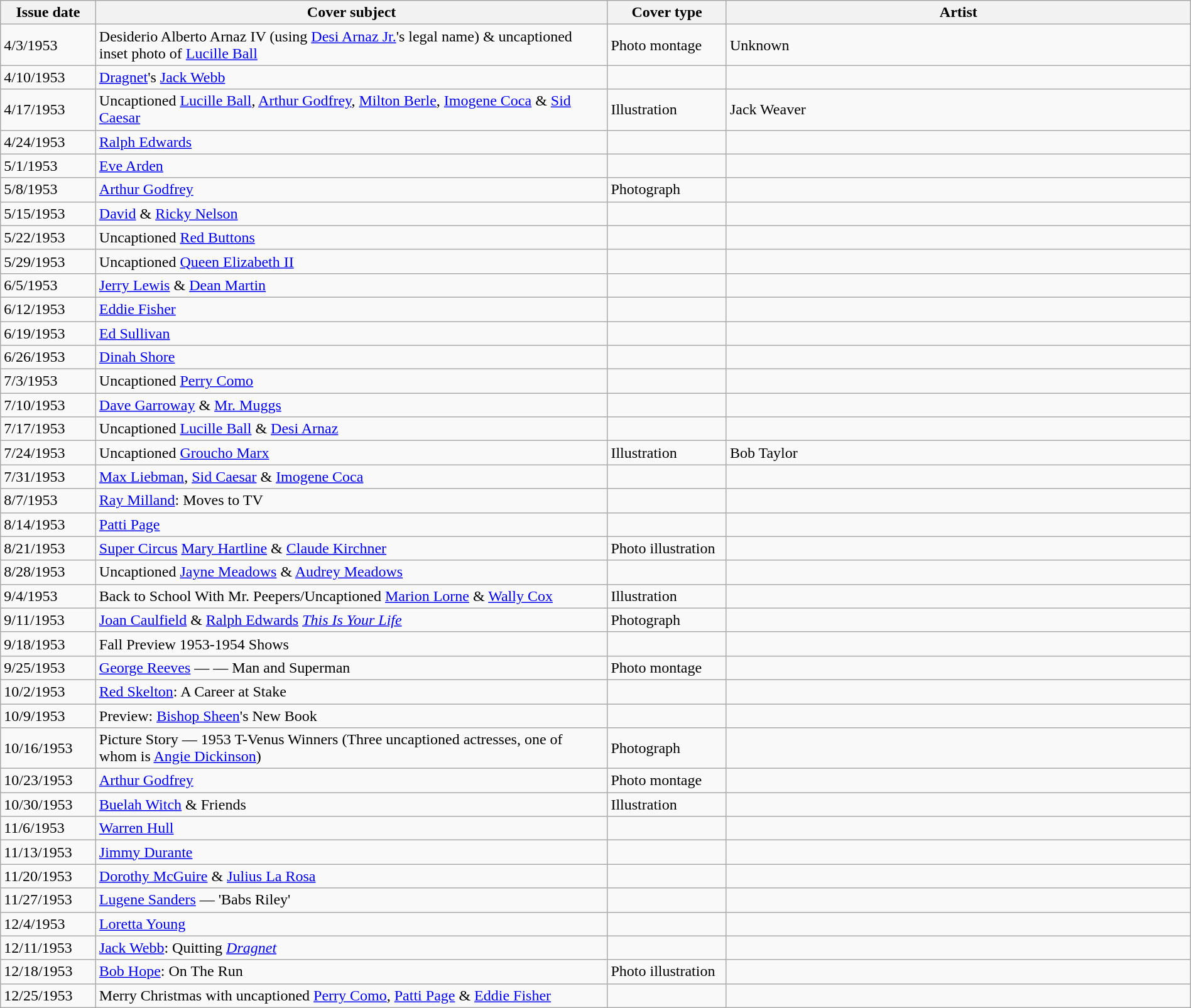<table class="wikitable sortable" width=100% style="font-size:100%;">
<tr>
<th width=8%>Issue date</th>
<th width=43%>Cover subject</th>
<th width=10%>Cover type</th>
<th width=39%>Artist</th>
</tr>
<tr>
<td>4/3/1953</td>
<td>Desiderio Alberto Arnaz IV (using <a href='#'>Desi Arnaz Jr.</a>'s legal name) & uncaptioned inset photo of <a href='#'>Lucille Ball</a></td>
<td>Photo montage</td>
<td>Unknown</td>
</tr>
<tr>
<td>4/10/1953</td>
<td><a href='#'>Dragnet</a>'s <a href='#'>Jack Webb</a></td>
<td></td>
<td></td>
</tr>
<tr>
<td>4/17/1953</td>
<td>Uncaptioned <a href='#'>Lucille Ball</a>, <a href='#'>Arthur Godfrey</a>, <a href='#'>Milton Berle</a>, <a href='#'>Imogene Coca</a> & <a href='#'>Sid Caesar</a></td>
<td>Illustration</td>
<td>Jack Weaver</td>
</tr>
<tr>
<td>4/24/1953</td>
<td><a href='#'>Ralph Edwards</a></td>
<td></td>
<td></td>
</tr>
<tr>
<td>5/1/1953</td>
<td><a href='#'>Eve Arden</a></td>
<td></td>
<td></td>
</tr>
<tr>
<td>5/8/1953</td>
<td><a href='#'>Arthur Godfrey</a></td>
<td>Photograph</td>
<td></td>
</tr>
<tr>
<td>5/15/1953</td>
<td><a href='#'>David</a> & <a href='#'>Ricky Nelson</a></td>
<td></td>
<td></td>
</tr>
<tr>
<td>5/22/1953</td>
<td>Uncaptioned <a href='#'>Red Buttons</a></td>
<td></td>
<td></td>
</tr>
<tr>
<td>5/29/1953</td>
<td>Uncaptioned <a href='#'>Queen Elizabeth II</a></td>
<td></td>
<td></td>
</tr>
<tr>
<td>6/5/1953</td>
<td><a href='#'>Jerry Lewis</a> & <a href='#'>Dean Martin</a></td>
<td></td>
<td></td>
</tr>
<tr>
<td>6/12/1953</td>
<td><a href='#'>Eddie Fisher</a></td>
<td></td>
<td></td>
</tr>
<tr>
<td>6/19/1953</td>
<td><a href='#'>Ed Sullivan</a></td>
<td></td>
<td></td>
</tr>
<tr>
<td>6/26/1953</td>
<td><a href='#'>Dinah Shore</a></td>
<td></td>
<td></td>
</tr>
<tr>
<td>7/3/1953</td>
<td>Uncaptioned <a href='#'>Perry Como</a></td>
<td></td>
<td></td>
</tr>
<tr>
<td>7/10/1953</td>
<td><a href='#'>Dave Garroway</a> & <a href='#'>Mr. Muggs</a></td>
<td></td>
<td></td>
</tr>
<tr>
<td>7/17/1953</td>
<td>Uncaptioned <a href='#'>Lucille Ball</a> & <a href='#'>Desi Arnaz</a></td>
<td></td>
<td></td>
</tr>
<tr>
<td>7/24/1953</td>
<td>Uncaptioned <a href='#'>Groucho Marx</a></td>
<td>Illustration</td>
<td>Bob Taylor</td>
</tr>
<tr>
<td>7/31/1953</td>
<td><a href='#'>Max Liebman</a>, <a href='#'>Sid Caesar</a> & <a href='#'>Imogene Coca</a></td>
<td></td>
<td></td>
</tr>
<tr>
<td>8/7/1953</td>
<td><a href='#'>Ray Milland</a>: Moves to TV</td>
<td></td>
<td></td>
</tr>
<tr>
<td>8/14/1953</td>
<td><a href='#'>Patti Page</a></td>
<td></td>
<td></td>
</tr>
<tr>
<td>8/21/1953</td>
<td><a href='#'>Super Circus</a> <a href='#'>Mary Hartline</a> & <a href='#'>Claude Kirchner</a></td>
<td>Photo illustration</td>
<td></td>
</tr>
<tr>
<td>8/28/1953</td>
<td>Uncaptioned <a href='#'>Jayne Meadows</a> & <a href='#'>Audrey Meadows</a></td>
<td></td>
<td></td>
</tr>
<tr>
<td>9/4/1953</td>
<td>Back to School With Mr. Peepers/Uncaptioned <a href='#'>Marion Lorne</a> & <a href='#'>Wally Cox</a></td>
<td>Illustration</td>
<td></td>
</tr>
<tr>
<td>9/11/1953</td>
<td><a href='#'>Joan Caulfield</a> & <a href='#'>Ralph Edwards</a> <em><a href='#'>This Is Your Life</a></em></td>
<td>Photograph</td>
<td></td>
</tr>
<tr>
<td>9/18/1953</td>
<td>Fall Preview 1953-1954 Shows</td>
<td></td>
<td></td>
</tr>
<tr>
<td>9/25/1953</td>
<td><a href='#'>George Reeves</a> — — Man and Superman</td>
<td>Photo montage</td>
<td></td>
</tr>
<tr>
<td>10/2/1953</td>
<td><a href='#'>Red Skelton</a>: A Career at Stake</td>
<td></td>
<td></td>
</tr>
<tr>
<td>10/9/1953</td>
<td>Preview: <a href='#'>Bishop Sheen</a>'s New Book</td>
<td></td>
<td></td>
</tr>
<tr>
<td>10/16/1953</td>
<td>Picture Story — 1953 T-Venus Winners (Three uncaptioned actresses, one of whom is <a href='#'>Angie Dickinson</a>)</td>
<td>Photograph</td>
<td></td>
</tr>
<tr>
<td>10/23/1953</td>
<td><a href='#'>Arthur Godfrey</a></td>
<td>Photo montage</td>
<td></td>
</tr>
<tr>
<td>10/30/1953</td>
<td><a href='#'>Buelah Witch</a> & Friends</td>
<td>Illustration</td>
<td></td>
</tr>
<tr>
<td>11/6/1953</td>
<td><a href='#'>Warren Hull</a></td>
<td></td>
<td></td>
</tr>
<tr>
<td>11/13/1953</td>
<td><a href='#'>Jimmy Durante</a></td>
<td></td>
<td></td>
</tr>
<tr>
<td>11/20/1953</td>
<td><a href='#'>Dorothy McGuire</a> & <a href='#'>Julius La Rosa</a></td>
<td></td>
<td></td>
</tr>
<tr>
<td>11/27/1953</td>
<td><a href='#'>Lugene Sanders</a> — 'Babs Riley'</td>
<td></td>
<td></td>
</tr>
<tr>
<td>12/4/1953</td>
<td><a href='#'>Loretta Young</a></td>
<td></td>
<td></td>
</tr>
<tr>
<td>12/11/1953</td>
<td><a href='#'>Jack Webb</a>: Quitting <em><a href='#'>Dragnet</a></em></td>
<td></td>
<td></td>
</tr>
<tr>
<td>12/18/1953</td>
<td><a href='#'>Bob Hope</a>: On The Run</td>
<td>Photo illustration</td>
<td></td>
</tr>
<tr>
<td>12/25/1953</td>
<td>Merry Christmas with uncaptioned <a href='#'>Perry Como</a>, <a href='#'>Patti Page</a> & <a href='#'>Eddie Fisher</a></td>
<td></td>
<td></td>
</tr>
</table>
